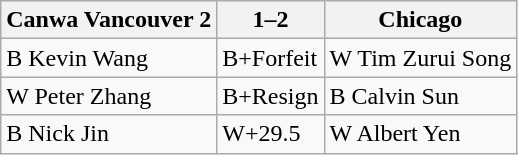<table class="wikitable">
<tr>
<th>Canwa Vancouver 2</th>
<th>1–2</th>
<th>Chicago</th>
</tr>
<tr>
<td>B Kevin Wang</td>
<td>B+Forfeit</td>
<td>W Tim Zurui Song</td>
</tr>
<tr>
<td>W Peter Zhang</td>
<td>B+Resign</td>
<td>B Calvin Sun</td>
</tr>
<tr>
<td>B Nick Jin</td>
<td>W+29.5</td>
<td>W Albert Yen</td>
</tr>
</table>
